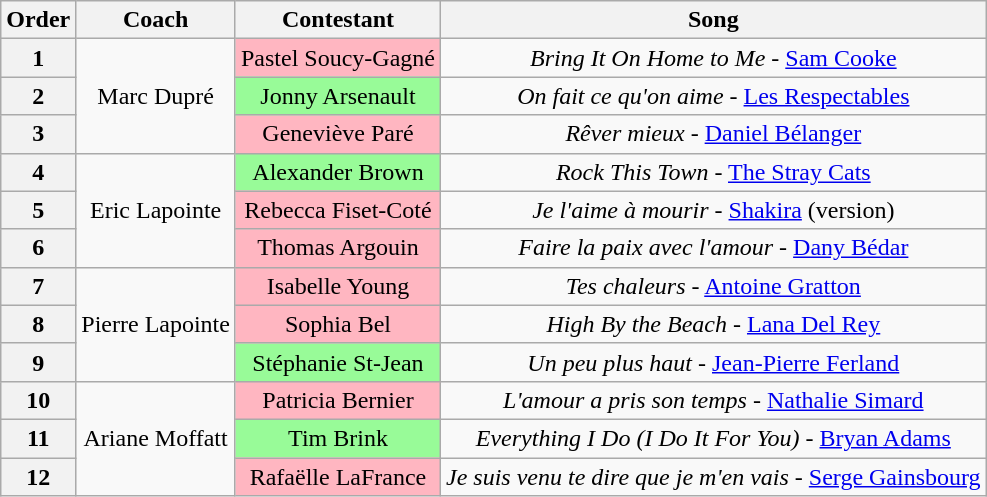<table class="wikitable sortable" style="text-align: center; width: 40 %;" |->
<tr>
<th>Order</th>
<th>Coach</th>
<th>Contestant</th>
<th>Song</th>
</tr>
<tr>
<th><strong>1</strong></th>
<td rowspan="3">Marc Dupré</td>
<td style="background:lightpink">Pastel Soucy-Gagné</td>
<td><em>Bring It On Home to Me</em> - <a href='#'>Sam Cooke</a></td>
</tr>
<tr>
<th><strong>2</strong></th>
<td style="background:palegreen">Jonny Arsenault</td>
<td><em>On fait ce qu'on aime</em> - <a href='#'>Les Respectables</a></td>
</tr>
<tr>
<th><strong>3</strong></th>
<td style="background:lightpink">Geneviève Paré</td>
<td><em>Rêver mieux</em> - <a href='#'>Daniel Bélanger</a></td>
</tr>
<tr>
<th><strong>4</strong></th>
<td rowspan="3">Eric Lapointe</td>
<td style="background:palegreen">Alexander Brown</td>
<td><em>Rock This Town</em> - <a href='#'>The Stray Cats</a></td>
</tr>
<tr>
<th><strong>5</strong></th>
<td style="background:lightpink">Rebecca Fiset-Coté</td>
<td><em>Je l'aime à mourir</em> - <a href='#'>Shakira</a> (version)</td>
</tr>
<tr>
<th><strong>6</strong></th>
<td style="background:lightpink">Thomas Argouin</td>
<td><em>Faire la paix avec l'amour</em> - <a href='#'>Dany Bédar</a></td>
</tr>
<tr>
<th><strong>7</strong></th>
<td rowspan="3">Pierre Lapointe</td>
<td style="background:lightpink">Isabelle Young</td>
<td><em>Tes chaleurs</em> - <a href='#'>Antoine Gratton</a></td>
</tr>
<tr>
<th><strong>8</strong></th>
<td style="background:lightpink">Sophia Bel</td>
<td><em>High By the Beach</em> - <a href='#'>Lana Del Rey</a></td>
</tr>
<tr>
<th><strong>9</strong></th>
<td style="background:palegreen">Stéphanie St-Jean</td>
<td><em>Un peu plus haut</em> - <a href='#'>Jean-Pierre Ferland</a></td>
</tr>
<tr>
<th><strong>10</strong></th>
<td rowspan="3">Ariane Moffatt</td>
<td style="background:lightpink">Patricia Bernier</td>
<td><em>L'amour a pris son temps</em> - <a href='#'>Nathalie Simard</a></td>
</tr>
<tr>
<th><strong>11</strong></th>
<td style="background:palegreen">Tim Brink</td>
<td><em>Everything I Do (I Do It For You) -</em> <a href='#'>Bryan Adams</a></td>
</tr>
<tr>
<th><strong>12</strong></th>
<td style="background:lightpink">Rafaëlle LaFrance</td>
<td><em>Je suis venu te dire que je m'en vais</em> - <a href='#'>Serge Gainsbourg</a></td>
</tr>
</table>
